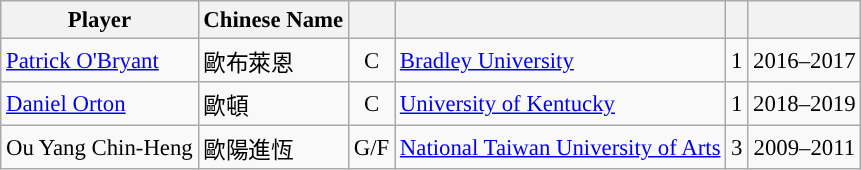<table class="wikitable sortable" style="font-size:95%; text-align:right;">
<tr>
<th>Player</th>
<th>Chinese Name</th>
<th></th>
<th></th>
<th></th>
<th></th>
</tr>
<tr>
<td align="left"><a href='#'>Patrick O'Bryant</a></td>
<td align="left">歐布萊恩</td>
<td align="center">C</td>
<td align="left"><a href='#'>Bradley University</a></td>
<td align="center">1</td>
<td align="center">2016–2017</td>
</tr>
<tr>
<td align="left"><a href='#'>Daniel Orton</a></td>
<td align="left">歐頓</td>
<td align="center">C</td>
<td align="left"><a href='#'>University of Kentucky</a></td>
<td align="center">1</td>
<td align="center">2018–2019</td>
</tr>
<tr>
<td align="left">Ou Yang Chin-Heng</td>
<td align="left">歐陽進恆</td>
<td align="center">G/F</td>
<td align="left"><a href='#'>National Taiwan University of Arts</a></td>
<td align="center">3</td>
<td align="center">2009–2011</td>
</tr>
</table>
